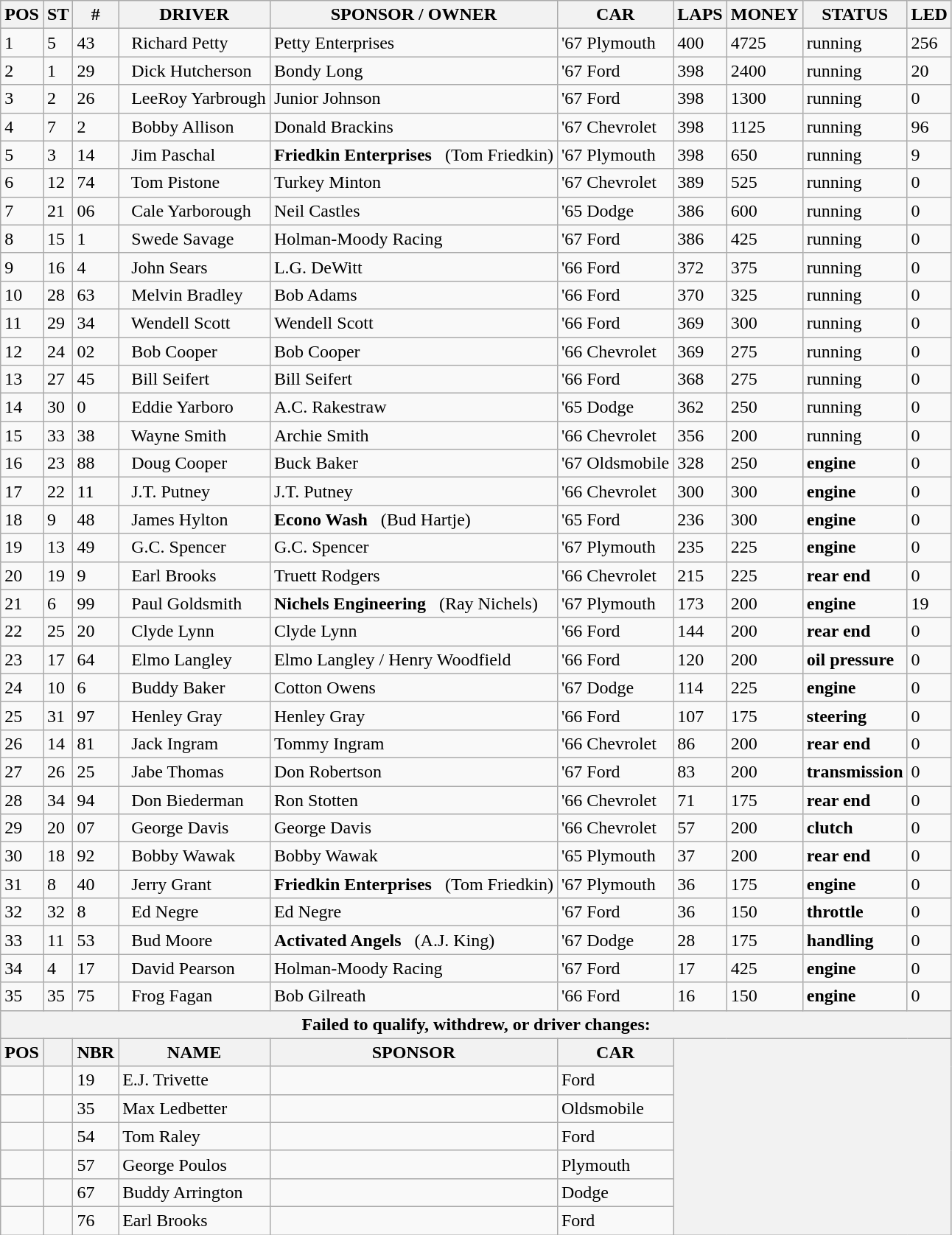<table class="wikitable">
<tr>
<th>POS</th>
<th>ST</th>
<th>#</th>
<th>DRIVER</th>
<th>SPONSOR / OWNER</th>
<th>CAR</th>
<th>LAPS</th>
<th>MONEY</th>
<th>STATUS</th>
<th>LED</th>
</tr>
<tr>
<td>1</td>
<td>5</td>
<td>43</td>
<td>  Richard Petty</td>
<td>Petty Enterprises</td>
<td>'67 Plymouth</td>
<td>400</td>
<td>4725</td>
<td>running</td>
<td>256</td>
</tr>
<tr>
<td>2</td>
<td>1</td>
<td>29</td>
<td>  Dick Hutcherson</td>
<td>Bondy Long</td>
<td>'67 Ford</td>
<td>398</td>
<td>2400</td>
<td>running</td>
<td>20</td>
</tr>
<tr>
<td>3</td>
<td>2</td>
<td>26</td>
<td>  LeeRoy Yarbrough</td>
<td>Junior Johnson</td>
<td>'67 Ford</td>
<td>398</td>
<td>1300</td>
<td>running</td>
<td>0</td>
</tr>
<tr>
<td>4</td>
<td>7</td>
<td>2</td>
<td>  Bobby Allison</td>
<td>Donald Brackins</td>
<td>'67 Chevrolet</td>
<td>398</td>
<td>1125</td>
<td>running</td>
<td>96</td>
</tr>
<tr>
<td>5</td>
<td>3</td>
<td>14</td>
<td>  Jim Paschal</td>
<td><strong>Friedkin Enterprises</strong>   (Tom Friedkin)</td>
<td>'67 Plymouth</td>
<td>398</td>
<td>650</td>
<td>running</td>
<td>9</td>
</tr>
<tr>
<td>6</td>
<td>12</td>
<td>74</td>
<td>  Tom Pistone</td>
<td>Turkey Minton</td>
<td>'67 Chevrolet</td>
<td>389</td>
<td>525</td>
<td>running</td>
<td>0</td>
</tr>
<tr>
<td>7</td>
<td>21</td>
<td>06</td>
<td>  Cale Yarborough</td>
<td>Neil Castles</td>
<td>'65 Dodge</td>
<td>386</td>
<td>600</td>
<td>running</td>
<td>0</td>
</tr>
<tr>
<td>8</td>
<td>15</td>
<td>1</td>
<td>  Swede Savage</td>
<td>Holman-Moody Racing</td>
<td>'67 Ford</td>
<td>386</td>
<td>425</td>
<td>running</td>
<td>0</td>
</tr>
<tr>
<td>9</td>
<td>16</td>
<td>4</td>
<td>  John Sears</td>
<td>L.G. DeWitt</td>
<td>'66 Ford</td>
<td>372</td>
<td>375</td>
<td>running</td>
<td>0</td>
</tr>
<tr>
<td>10</td>
<td>28</td>
<td>63</td>
<td>  Melvin Bradley</td>
<td>Bob Adams</td>
<td>'66 Ford</td>
<td>370</td>
<td>325</td>
<td>running</td>
<td>0</td>
</tr>
<tr>
<td>11</td>
<td>29</td>
<td>34</td>
<td>  Wendell Scott</td>
<td>Wendell Scott</td>
<td>'66 Ford</td>
<td>369</td>
<td>300</td>
<td>running</td>
<td>0</td>
</tr>
<tr>
<td>12</td>
<td>24</td>
<td>02</td>
<td>  Bob Cooper</td>
<td>Bob Cooper</td>
<td>'66 Chevrolet</td>
<td>369</td>
<td>275</td>
<td>running</td>
<td>0</td>
</tr>
<tr>
<td>13</td>
<td>27</td>
<td>45</td>
<td>  Bill Seifert</td>
<td>Bill Seifert</td>
<td>'66 Ford</td>
<td>368</td>
<td>275</td>
<td>running</td>
<td>0</td>
</tr>
<tr>
<td>14</td>
<td>30</td>
<td>0</td>
<td>  Eddie Yarboro</td>
<td>A.C. Rakestraw</td>
<td>'65 Dodge</td>
<td>362</td>
<td>250</td>
<td>running</td>
<td>0</td>
</tr>
<tr>
<td>15</td>
<td>33</td>
<td>38</td>
<td>  Wayne Smith</td>
<td>Archie Smith</td>
<td>'66 Chevrolet</td>
<td>356</td>
<td>200</td>
<td>running</td>
<td>0</td>
</tr>
<tr>
<td>16</td>
<td>23</td>
<td>88</td>
<td>  Doug Cooper</td>
<td>Buck Baker</td>
<td>'67 Oldsmobile</td>
<td>328</td>
<td>250</td>
<td><strong>engine</strong></td>
<td>0</td>
</tr>
<tr>
<td>17</td>
<td>22</td>
<td>11</td>
<td>  J.T. Putney</td>
<td>J.T. Putney</td>
<td>'66 Chevrolet</td>
<td>300</td>
<td>300</td>
<td><strong>engine</strong></td>
<td>0</td>
</tr>
<tr>
<td>18</td>
<td>9</td>
<td>48</td>
<td>  James Hylton</td>
<td><strong>Econo Wash</strong>   (Bud Hartje)</td>
<td>'65 Ford</td>
<td>236</td>
<td>300</td>
<td><strong>engine</strong></td>
<td>0</td>
</tr>
<tr>
<td>19</td>
<td>13</td>
<td>49</td>
<td>  G.C. Spencer</td>
<td>G.C. Spencer</td>
<td>'67 Plymouth</td>
<td>235</td>
<td>225</td>
<td><strong>engine</strong></td>
<td>0</td>
</tr>
<tr>
<td>20</td>
<td>19</td>
<td>9</td>
<td>  Earl Brooks</td>
<td>Truett Rodgers</td>
<td>'66 Chevrolet</td>
<td>215</td>
<td>225</td>
<td><strong>rear end</strong></td>
<td>0</td>
</tr>
<tr>
<td>21</td>
<td>6</td>
<td>99</td>
<td>  Paul Goldsmith</td>
<td><strong>Nichels Engineering</strong>   (Ray Nichels)</td>
<td>'67 Plymouth</td>
<td>173</td>
<td>200</td>
<td><strong>engine</strong></td>
<td>19</td>
</tr>
<tr>
<td>22</td>
<td>25</td>
<td>20</td>
<td>  Clyde Lynn</td>
<td>Clyde Lynn</td>
<td>'66 Ford</td>
<td>144</td>
<td>200</td>
<td><strong>rear end</strong></td>
<td>0</td>
</tr>
<tr>
<td>23</td>
<td>17</td>
<td>64</td>
<td>  Elmo Langley</td>
<td>Elmo Langley / Henry Woodfield</td>
<td>'66 Ford</td>
<td>120</td>
<td>200</td>
<td><strong>oil pressure</strong></td>
<td>0</td>
</tr>
<tr>
<td>24</td>
<td>10</td>
<td>6</td>
<td>  Buddy Baker</td>
<td>Cotton Owens</td>
<td>'67 Dodge</td>
<td>114</td>
<td>225</td>
<td><strong>engine</strong></td>
<td>0</td>
</tr>
<tr>
<td>25</td>
<td>31</td>
<td>97</td>
<td>  Henley Gray</td>
<td>Henley Gray</td>
<td>'66 Ford</td>
<td>107</td>
<td>175</td>
<td><strong>steering</strong></td>
<td>0</td>
</tr>
<tr>
<td>26</td>
<td>14</td>
<td>81</td>
<td>  Jack Ingram</td>
<td>Tommy Ingram</td>
<td>'66 Chevrolet</td>
<td>86</td>
<td>200</td>
<td><strong>rear end</strong></td>
<td>0</td>
</tr>
<tr>
<td>27</td>
<td>26</td>
<td>25</td>
<td>  Jabe Thomas</td>
<td>Don Robertson</td>
<td>'67 Ford</td>
<td>83</td>
<td>200</td>
<td><strong>transmission</strong></td>
<td>0</td>
</tr>
<tr>
<td>28</td>
<td>34</td>
<td>94</td>
<td>  Don Biederman</td>
<td>Ron Stotten</td>
<td>'66 Chevrolet</td>
<td>71</td>
<td>175</td>
<td><strong>rear end</strong></td>
<td>0</td>
</tr>
<tr>
<td>29</td>
<td>20</td>
<td>07</td>
<td>  George Davis</td>
<td>George Davis</td>
<td>'66 Chevrolet</td>
<td>57</td>
<td>200</td>
<td><strong>clutch</strong></td>
<td>0</td>
</tr>
<tr>
<td>30</td>
<td>18</td>
<td>92</td>
<td>  Bobby Wawak</td>
<td>Bobby Wawak</td>
<td>'65 Plymouth</td>
<td>37</td>
<td>200</td>
<td><strong>rear end</strong></td>
<td>0</td>
</tr>
<tr>
<td>31</td>
<td>8</td>
<td>40</td>
<td>  Jerry Grant</td>
<td><strong>Friedkin Enterprises</strong>   (Tom Friedkin)</td>
<td>'67 Plymouth</td>
<td>36</td>
<td>175</td>
<td><strong>engine</strong></td>
<td>0</td>
</tr>
<tr>
<td>32</td>
<td>32</td>
<td>8</td>
<td>  Ed Negre</td>
<td>Ed Negre</td>
<td>'67 Ford</td>
<td>36</td>
<td>150</td>
<td><strong>throttle</strong></td>
<td>0</td>
</tr>
<tr>
<td>33</td>
<td>11</td>
<td>53</td>
<td>  Bud Moore</td>
<td><strong>Activated Angels</strong>   (A.J. King)</td>
<td>'67 Dodge</td>
<td>28</td>
<td>175</td>
<td><strong>handling</strong></td>
<td>0</td>
</tr>
<tr>
<td>34</td>
<td>4</td>
<td>17</td>
<td>  David Pearson</td>
<td>Holman-Moody Racing</td>
<td>'67 Ford</td>
<td>17</td>
<td>425</td>
<td><strong>engine</strong></td>
<td>0</td>
</tr>
<tr>
<td>35</td>
<td>35</td>
<td>75</td>
<td>  Frog Fagan</td>
<td>Bob Gilreath</td>
<td>'66 Ford</td>
<td>16</td>
<td>150</td>
<td><strong>engine</strong></td>
<td>0</td>
</tr>
<tr>
<th colspan="10">Failed to qualify, withdrew, or driver changes:</th>
</tr>
<tr>
<th>POS</th>
<th></th>
<th>NBR</th>
<th>NAME</th>
<th>SPONSOR</th>
<th>CAR</th>
<th colspan="4" rowspan="7"></th>
</tr>
<tr>
<td></td>
<td></td>
<td>19</td>
<td>E.J. Trivette</td>
<td></td>
<td>Ford</td>
</tr>
<tr>
<td></td>
<td></td>
<td>35</td>
<td>Max Ledbetter</td>
<td></td>
<td>Oldsmobile</td>
</tr>
<tr>
<td></td>
<td></td>
<td>54</td>
<td>Tom Raley</td>
<td></td>
<td>Ford</td>
</tr>
<tr>
<td></td>
<td></td>
<td>57</td>
<td>George Poulos</td>
<td></td>
<td>Plymouth</td>
</tr>
<tr>
<td></td>
<td></td>
<td>67</td>
<td>Buddy Arrington</td>
<td></td>
<td>Dodge</td>
</tr>
<tr>
<td></td>
<td></td>
<td>76</td>
<td>Earl Brooks</td>
<td></td>
<td>Ford</td>
</tr>
</table>
